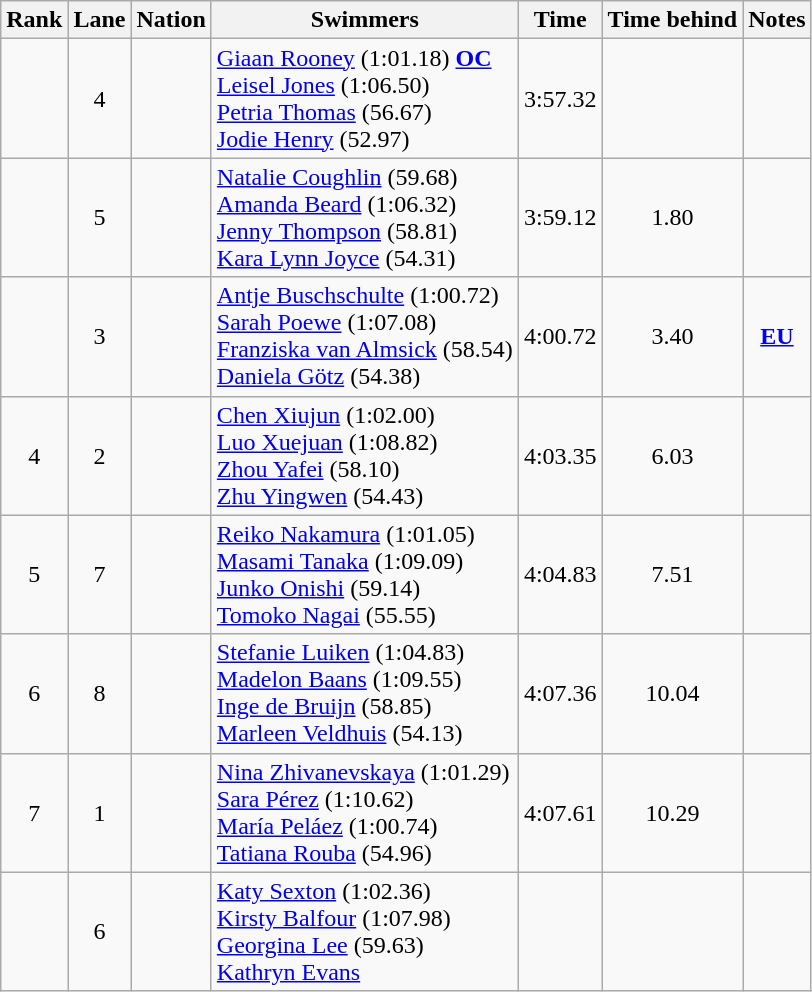<table class="wikitable sortable" style="text-align:center">
<tr>
<th>Rank</th>
<th>Lane</th>
<th>Nation</th>
<th>Swimmers</th>
<th>Time</th>
<th>Time behind</th>
<th>Notes</th>
</tr>
<tr>
<td></td>
<td>4</td>
<td align=left></td>
<td align=left><a href='#'>Giaan Rooney</a> (1:01.18) <strong><a href='#'>OC</a></strong><br><a href='#'>Leisel Jones</a> (1:06.50)<br><a href='#'>Petria Thomas</a> (56.67)<br><a href='#'>Jodie Henry</a> (52.97)</td>
<td>3:57.32</td>
<td></td>
<td></td>
</tr>
<tr>
<td></td>
<td>5</td>
<td align=left></td>
<td align=left><a href='#'>Natalie Coughlin</a> (59.68) <br><a href='#'>Amanda Beard</a> (1:06.32)<br><a href='#'>Jenny Thompson</a> (58.81)<br><a href='#'>Kara Lynn Joyce</a> (54.31)</td>
<td>3:59.12</td>
<td>1.80</td>
<td></td>
</tr>
<tr>
<td></td>
<td>3</td>
<td align=left></td>
<td align=left><a href='#'>Antje Buschschulte</a> (1:00.72)<br><a href='#'>Sarah Poewe</a> (1:07.08)<br><a href='#'>Franziska van Almsick</a> (58.54)<br><a href='#'>Daniela Götz</a> (54.38)</td>
<td>4:00.72</td>
<td>3.40</td>
<td><strong><a href='#'>EU</a></strong></td>
</tr>
<tr>
<td>4</td>
<td>2</td>
<td align=left></td>
<td align=left><a href='#'>Chen Xiujun</a> (1:02.00)<br><a href='#'>Luo Xuejuan</a> (1:08.82)<br><a href='#'>Zhou Yafei</a> (58.10)<br><a href='#'>Zhu Yingwen</a> (54.43)</td>
<td>4:03.35</td>
<td>6.03</td>
<td></td>
</tr>
<tr>
<td>5</td>
<td>7</td>
<td align=left></td>
<td align=left><a href='#'>Reiko Nakamura</a> (1:01.05)<br><a href='#'>Masami Tanaka</a> (1:09.09)<br><a href='#'>Junko Onishi</a> (59.14)<br><a href='#'>Tomoko Nagai</a> (55.55)</td>
<td>4:04.83</td>
<td>7.51</td>
<td></td>
</tr>
<tr>
<td>6</td>
<td>8</td>
<td align=left></td>
<td align=left><a href='#'>Stefanie Luiken</a> (1:04.83)<br><a href='#'>Madelon Baans</a> (1:09.55)<br><a href='#'>Inge de Bruijn</a> (58.85)<br><a href='#'>Marleen Veldhuis</a> (54.13)</td>
<td>4:07.36</td>
<td>10.04</td>
<td></td>
</tr>
<tr>
<td>7</td>
<td>1</td>
<td align=left></td>
<td align=left><a href='#'>Nina Zhivanevskaya</a> (1:01.29)<br><a href='#'>Sara Pérez</a> (1:10.62)<br><a href='#'>María Peláez</a> (1:00.74)<br><a href='#'>Tatiana Rouba</a> (54.96)</td>
<td>4:07.61</td>
<td>10.29</td>
<td></td>
</tr>
<tr>
<td></td>
<td>6</td>
<td align=left></td>
<td align=left><a href='#'>Katy Sexton</a> (1:02.36)<br><a href='#'>Kirsty Balfour</a> (1:07.98)<br><a href='#'>Georgina Lee</a> (59.63)<br><a href='#'>Kathryn Evans</a></td>
<td></td>
<td></td>
<td></td>
</tr>
</table>
